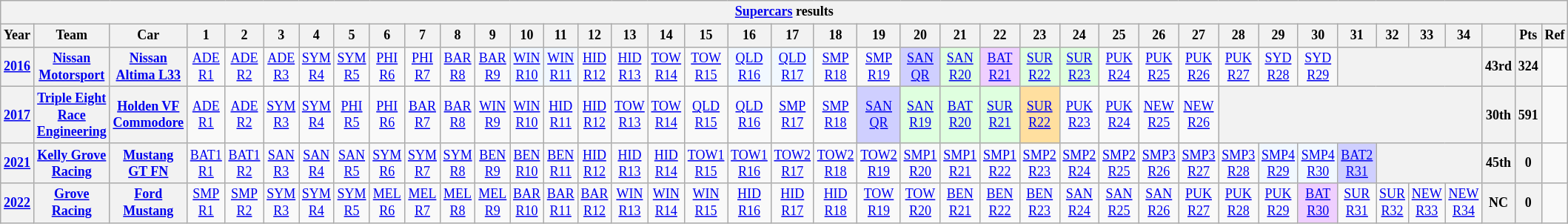<table class="wikitable collapsible" style="text-align:center; font-size:75%">
<tr>
<th colspan="44"><a href='#'>Supercars</a> results</th>
</tr>
<tr>
<th>Year</th>
<th>Team</th>
<th>Car</th>
<th>1</th>
<th>2</th>
<th>3</th>
<th>4</th>
<th>5</th>
<th>6</th>
<th>7</th>
<th>8</th>
<th>9</th>
<th>10</th>
<th>11</th>
<th>12</th>
<th>13</th>
<th>14</th>
<th>15</th>
<th>16</th>
<th>17</th>
<th>18</th>
<th>19</th>
<th>20</th>
<th>21</th>
<th>22</th>
<th>23</th>
<th>24</th>
<th>25</th>
<th>26</th>
<th>27</th>
<th>28</th>
<th>29</th>
<th>30</th>
<th>31</th>
<th>32</th>
<th>33</th>
<th>34</th>
<th></th>
<th>Pts</th>
<th>Ref</th>
</tr>
<tr>
<th><a href='#'>2016</a></th>
<th><a href='#'>Nissan Motorsport</a></th>
<th><a href='#'>Nissan Altima L33</a></th>
<td><a href='#'>ADE<br>R1</a></td>
<td><a href='#'>ADE<br>R2</a></td>
<td><a href='#'>ADE<br>R3</a></td>
<td><a href='#'>SYM<br>R4</a></td>
<td><a href='#'>SYM<br>R5</a></td>
<td><a href='#'>PHI<br>R6</a></td>
<td><a href='#'>PHI<br>R7</a></td>
<td><a href='#'>BAR<br>R8</a></td>
<td><a href='#'>BAR<br>R9</a></td>
<td style=background:#F1F8FF><a href='#'>WIN<br>R10</a><br></td>
<td style=background:#F1F8FF><a href='#'>WIN<br>R11</a><br></td>
<td><a href='#'>HID<br>R12</a></td>
<td><a href='#'>HID<br>R13</a></td>
<td><a href='#'>TOW<br>R14</a></td>
<td><a href='#'>TOW<br>R15</a></td>
<td style=background:#F1F8FF><a href='#'>QLD<br>R16</a><br></td>
<td style=background:#F1F8FF><a href='#'>QLD<br>R17</a><br></td>
<td><a href='#'>SMP<br>R18</a></td>
<td><a href='#'>SMP<br>R19</a></td>
<td style=background:#cfcfff><a href='#'>SAN<br>QR</a><br></td>
<td style=background:#dfffdf><a href='#'>SAN<br>R20</a><br></td>
<td style=background:#efcfff><a href='#'>BAT<br>R21</a><br></td>
<td style=background:#dfffdf><a href='#'>SUR<br>R22</a><br></td>
<td style=background:#dfffdf><a href='#'>SUR<br>R23</a><br></td>
<td><a href='#'>PUK<br>R24</a></td>
<td><a href='#'>PUK<br>R25</a></td>
<td><a href='#'>PUK<br>R26</a></td>
<td><a href='#'>PUK<br>R27</a></td>
<td><a href='#'>SYD<br>R28</a></td>
<td><a href='#'>SYD<br>R29</a></td>
<th colspan=4></th>
<th>43rd</th>
<th>324</th>
<td></td>
</tr>
<tr>
<th><a href='#'>2017</a></th>
<th><a href='#'>Triple Eight Race Engineering</a></th>
<th><a href='#'>Holden VF Commodore</a></th>
<td><a href='#'>ADE<br>R1</a></td>
<td><a href='#'>ADE<br>R2</a></td>
<td><a href='#'>SYM<br>R3</a></td>
<td><a href='#'>SYM<br>R4</a></td>
<td><a href='#'>PHI<br>R5</a></td>
<td><a href='#'>PHI<br>R6</a></td>
<td><a href='#'>BAR<br>R7</a></td>
<td><a href='#'>BAR<br>R8</a></td>
<td><a href='#'>WIN<br>R9</a></td>
<td><a href='#'>WIN<br>R10</a></td>
<td><a href='#'>HID<br>R11</a></td>
<td><a href='#'>HID<br>R12</a></td>
<td><a href='#'>TOW<br>R13</a></td>
<td><a href='#'>TOW<br>R14</a></td>
<td><a href='#'>QLD<br>R15</a></td>
<td><a href='#'>QLD<br>R16</a></td>
<td><a href='#'>SMP<br>R17</a></td>
<td><a href='#'>SMP<br>R18</a></td>
<td style=background:#cfcfff><a href='#'>SAN<br>QR</a><br></td>
<td style=background:#dfffdf><a href='#'>SAN<br>R19</a><br></td>
<td style=background:#dfffdf><a href='#'>BAT<br>R20</a><br></td>
<td style=background:#dfffdf><a href='#'>SUR<br>R21</a><br></td>
<td style=background:#ffdf9f><a href='#'>SUR<br>R22</a><br></td>
<td><a href='#'>PUK<br>R23</a></td>
<td><a href='#'>PUK<br>R24</a></td>
<td><a href='#'>NEW<br>R25</a></td>
<td><a href='#'>NEW<br>R26</a></td>
<th colspan="7"></th>
<th>30th</th>
<th>591</th>
<td></td>
</tr>
<tr>
<th><a href='#'>2021</a></th>
<th><a href='#'>Kelly Grove Racing</a></th>
<th><a href='#'>Mustang GT FN</a></th>
<td><a href='#'>BAT1<br>R1</a></td>
<td><a href='#'>BAT1<br>R2</a></td>
<td><a href='#'>SAN<br>R3</a></td>
<td><a href='#'>SAN<br>R4</a></td>
<td><a href='#'>SAN<br>R5</a></td>
<td><a href='#'>SYM<br>R6</a></td>
<td><a href='#'>SYM<br>R7</a></td>
<td><a href='#'>SYM<br>R8</a></td>
<td><a href='#'>BEN<br>R9</a></td>
<td><a href='#'>BEN<br>R10</a></td>
<td><a href='#'>BEN<br>R11</a></td>
<td><a href='#'>HID<br>R12</a></td>
<td><a href='#'>HID<br>R13</a></td>
<td><a href='#'>HID<br>R14</a></td>
<td><a href='#'>TOW1<br>R15</a></td>
<td><a href='#'>TOW1<br>R16</a></td>
<td><a href='#'>TOW2<br>R17</a></td>
<td><a href='#'>TOW2<br>R18</a></td>
<td><a href='#'>TOW2<br>R19</a></td>
<td><a href='#'>SMP1<br>R20</a></td>
<td><a href='#'>SMP1<br>R21</a></td>
<td><a href='#'>SMP1<br>R22</a></td>
<td><a href='#'>SMP2<br>R23</a></td>
<td><a href='#'>SMP2<br>R24</a></td>
<td><a href='#'>SMP2<br>R25</a></td>
<td><a href='#'>SMP3<br>R26</a></td>
<td><a href='#'>SMP3<br>R27</a></td>
<td><a href='#'>SMP3<br>R28</a></td>
<td style=background:#F1F8FF><a href='#'>SMP4<br>R29</a><br></td>
<td style=background:#F1F8FF><a href='#'>SMP4<br>R30</a><br></td>
<td style=background:#cfcfff><a href='#'>BAT2<br>R31</a><br></td>
<th colspan=3></th>
<th>45th</th>
<th>0</th>
<td></td>
</tr>
<tr>
<th><a href='#'>2022</a></th>
<th><a href='#'>Grove Racing</a></th>
<th><a href='#'>Ford Mustang</a></th>
<td><a href='#'>SMP<br>R1</a></td>
<td><a href='#'>SMP<br>R2</a></td>
<td><a href='#'>SYM<br>R3</a></td>
<td><a href='#'>SYM<br>R4</a></td>
<td><a href='#'>SYM<br>R5</a></td>
<td><a href='#'>MEL<br>R6</a></td>
<td><a href='#'>MEL<br>R7</a></td>
<td><a href='#'>MEL<br>R8</a></td>
<td><a href='#'>MEL<br>R9</a></td>
<td><a href='#'>BAR<br>R10</a></td>
<td><a href='#'>BAR<br>R11</a></td>
<td><a href='#'>BAR<br>R12</a></td>
<td><a href='#'>WIN<br>R13</a></td>
<td><a href='#'>WIN<br>R14</a></td>
<td><a href='#'>WIN<br>R15</a></td>
<td><a href='#'>HID<br>R16</a></td>
<td><a href='#'>HID<br>R17</a></td>
<td><a href='#'>HID<br>R18</a></td>
<td><a href='#'>TOW<br>R19</a></td>
<td><a href='#'>TOW<br>R20</a></td>
<td><a href='#'>BEN<br>R21</a></td>
<td><a href='#'>BEN<br>R22</a></td>
<td><a href='#'>BEN<br>R23</a></td>
<td><a href='#'>SAN<br>R24</a></td>
<td><a href='#'>SAN<br>R25</a></td>
<td><a href='#'>SAN<br>R26</a></td>
<td><a href='#'>PUK<br>R27</a></td>
<td><a href='#'>PUK<br>R28</a></td>
<td><a href='#'>PUK<br>R29</a></td>
<td style="background:#efcfff;"><a href='#'>BAT<br>R30</a><br></td>
<td><a href='#'>SUR<br>R31</a></td>
<td><a href='#'>SUR<br>R32</a></td>
<td><a href='#'>NEW<br>R33</a></td>
<td><a href='#'>NEW<br>R34</a></td>
<th>NC</th>
<th>0</th>
</tr>
</table>
